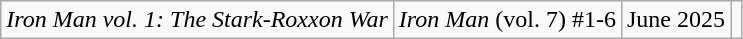<table class="wikitable sortable">
<tr>
<td><em>Iron Man vol. 1: The Stark-Roxxon War</em></td>
<td><em>Iron Man</em> (vol. 7) #1-6</td>
<td>June 2025</td>
<td></td>
</tr>
</table>
